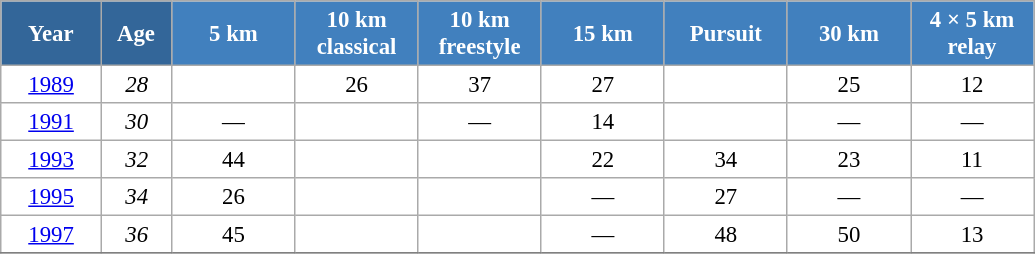<table class="wikitable" style="font-size:95%; text-align:center; border:grey solid 1px; border-collapse:collapse; background:#ffffff;">
<tr>
<th style="background-color:#369; color:white; width:60px;"> Year </th>
<th style="background-color:#369; color:white; width:40px;"> Age </th>
<th style="background-color:#4180be; color:white; width:75px;"> 5 km </th>
<th style="background-color:#4180be; color:white; width:75px;"> 10 km <br> classical </th>
<th style="background-color:#4180be; color:white; width:75px;"> 10 km <br> freestyle </th>
<th style="background-color:#4180be; color:white; width:75px;"> 15 km </th>
<th style="background-color:#4180be; color:white; width:75px;"> Pursuit </th>
<th style="background-color:#4180be; color:white; width:75px;"> 30 km </th>
<th style="background-color:#4180be; color:white; width:75px;"> 4 × 5 km <br> relay </th>
</tr>
<tr>
<td><a href='#'>1989</a></td>
<td><em>28</em></td>
<td></td>
<td>26</td>
<td>37</td>
<td>27</td>
<td></td>
<td>25</td>
<td>12</td>
</tr>
<tr>
<td><a href='#'>1991</a></td>
<td><em>30</em></td>
<td>—</td>
<td></td>
<td>—</td>
<td>14</td>
<td></td>
<td>—</td>
<td>—</td>
</tr>
<tr>
<td><a href='#'>1993</a></td>
<td><em>32</em></td>
<td>44</td>
<td></td>
<td></td>
<td>22</td>
<td>34</td>
<td>23</td>
<td>11</td>
</tr>
<tr>
<td><a href='#'>1995</a></td>
<td><em>34</em></td>
<td>26</td>
<td></td>
<td></td>
<td>—</td>
<td>27</td>
<td>—</td>
<td>—</td>
</tr>
<tr>
<td><a href='#'>1997</a></td>
<td><em>36</em></td>
<td>45</td>
<td></td>
<td></td>
<td>—</td>
<td>48</td>
<td>50</td>
<td>13</td>
</tr>
<tr>
</tr>
</table>
